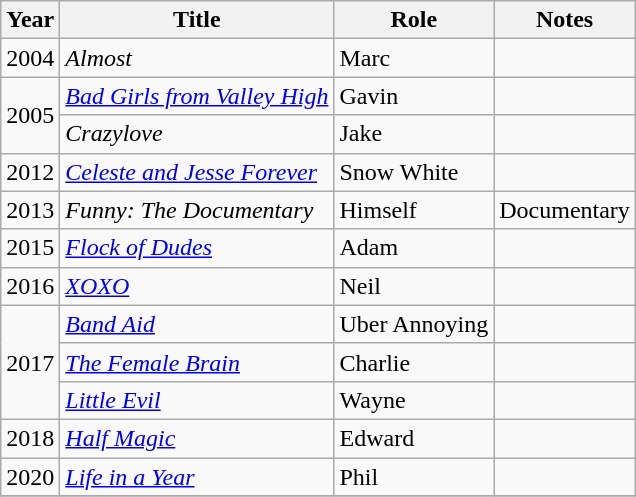<table class="wikitable sortable">
<tr>
<th>Year</th>
<th>Title</th>
<th>Role</th>
<th class="unsortable">Notes</th>
</tr>
<tr>
<td>2004</td>
<td><em>Almost</em></td>
<td>Marc</td>
<td></td>
</tr>
<tr>
<td rowspan="2">2005</td>
<td><em><a href='#'>Bad Girls from Valley High</a></em></td>
<td>Gavin</td>
<td></td>
</tr>
<tr>
<td><em>Crazylove</em></td>
<td>Jake</td>
<td></td>
</tr>
<tr>
<td>2012</td>
<td><em><a href='#'>Celeste and Jesse Forever</a></em></td>
<td>Snow White</td>
<td></td>
</tr>
<tr>
<td>2013</td>
<td><em>Funny: The Documentary</em></td>
<td>Himself</td>
<td>Documentary</td>
</tr>
<tr>
<td>2015</td>
<td><em><a href='#'>Flock of Dudes</a></em></td>
<td>Adam</td>
<td></td>
</tr>
<tr>
<td>2016</td>
<td><em><a href='#'>XOXO</a></em></td>
<td>Neil</td>
<td></td>
</tr>
<tr>
<td rowspan="3">2017</td>
<td><em><a href='#'>Band Aid</a></em></td>
<td>Uber Annoying</td>
<td></td>
</tr>
<tr>
<td><em><a href='#'>The Female Brain</a></em></td>
<td>Charlie</td>
<td></td>
</tr>
<tr>
<td><em><a href='#'>Little Evil</a></em></td>
<td>Wayne</td>
<td></td>
</tr>
<tr>
<td>2018</td>
<td><em><a href='#'>Half Magic</a></em></td>
<td>Edward</td>
<td></td>
</tr>
<tr>
<td>2020</td>
<td><em><a href='#'>Life in a Year</a></em></td>
<td>Phil</td>
<td></td>
</tr>
<tr>
</tr>
</table>
